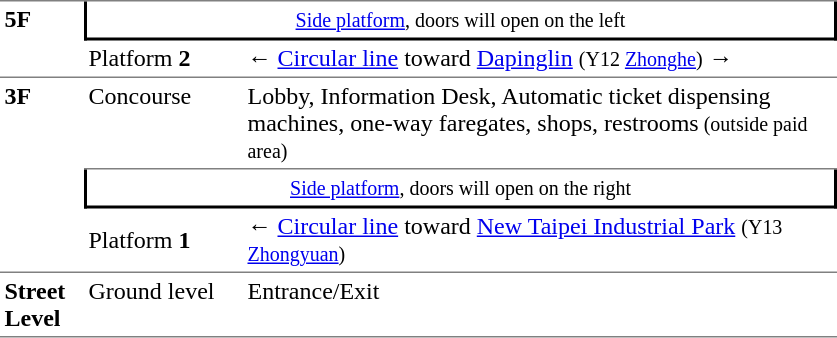<table table border=0 cellspacing=0 cellpadding=3>
<tr>
<td style="border-bottom:solid 1px gray;" valign=top></td>
<td style="border-bottom:solid 1px gray;"></td>
<td style="border-bottom:solid 1px gray;"></td>
</tr>
<tr>
<td style="border-bottom:solid 1px gray;" rowspan=2 valign=top><strong>5F</strong></td>
<td style="border-right:solid 2px black;border-left:solid 2px black;border-bottom:solid 2px black;border-top:solid 0px gray;text-align:center;" colspan=2><small><a href='#'>Side platform</a>, doors will open on the left</small></td>
</tr>
<tr>
<td style="border-bottom:solid 1px gray;" width=100>Platform <span><strong>2</strong></span></td>
<td style="border-bottom:solid 1px gray;" width=390><span>←</span> <a href='#'>Circular line</a> toward <a href='#'>Dapinglin</a> <small>(Y12 <a href='#'>Zhonghe</a>)</small> →</td>
</tr>
<tr>
<td style="border-bottom:solid 1px gray;" rowspan=3 valign=top><strong>3F</strong></td>
<td style="border-top:solid 0px gray;border-bottom:solid 1px gray;" width=100 valign=top>Concourse</td>
<td style="border-top:solid 0px gray;border-bottom:solid 1px gray;" width=390 valign=top>Lobby, Information Desk, Automatic ticket dispensing machines, one-way faregates, shops, restrooms<small> (outside paid area)</small></td>
</tr>
<tr>
<td style="border-right:solid 2px black;border-left:solid 2px black;border-bottom:solid 2px black;border-top:solid 0px gray;text-align:center;" colspan=2><small><a href='#'>Side platform</a>, doors will open on the right</small></td>
</tr>
<tr>
<td style="border-bottom:solid 1px gray;" width=100>Platform <span><strong>1</strong></span></td>
<td style="border-bottom:solid 1px gray;" width=390><span></span>←  <a href='#'>Circular line</a> toward <a href='#'>New Taipei Industrial Park</a> <small>(Y13 <a href='#'>Zhongyuan</a>)</small></td>
</tr>
<tr>
<td style="border-bottom:solid 1px gray;" width=50 rowspan=10 valign=top><strong>Street Level</strong></td>
</tr>
<tr>
<td style="border-bottom:solid 1px gray;" rowspan=2 valign=top>Ground level</td>
<td style="border-bottom:solid 1px gray;" rowspan=50 valign=top>Entrance/Exit</td>
</tr>
</table>
